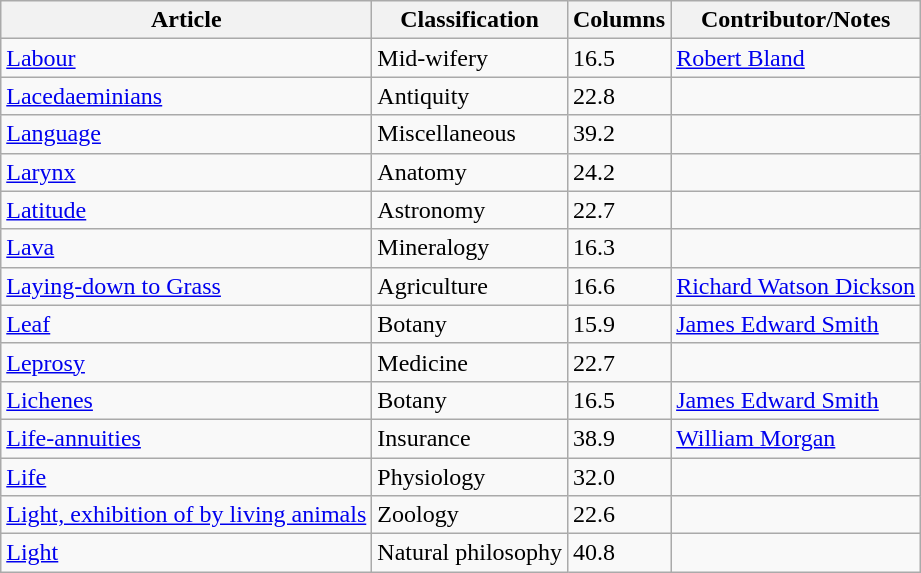<table class="wikitable">
<tr>
<th>Article</th>
<th>Classification</th>
<th>Columns</th>
<th>Contributor/Notes</th>
</tr>
<tr>
<td><a href='#'>Labour</a></td>
<td>Mid-wifery</td>
<td>16.5</td>
<td><a href='#'>Robert Bland</a></td>
</tr>
<tr>
<td><a href='#'>Lacedaeminians</a></td>
<td>Antiquity</td>
<td>22.8</td>
<td></td>
</tr>
<tr>
<td><a href='#'>Language</a></td>
<td>Miscellaneous</td>
<td>39.2</td>
<td></td>
</tr>
<tr>
<td><a href='#'>Larynx</a></td>
<td>Anatomy</td>
<td>24.2</td>
<td></td>
</tr>
<tr>
<td><a href='#'>Latitude</a></td>
<td>Astronomy</td>
<td>22.7</td>
<td></td>
</tr>
<tr>
<td><a href='#'>Lava</a></td>
<td>Mineralogy</td>
<td>16.3</td>
<td></td>
</tr>
<tr>
<td><a href='#'>Laying-down to Grass</a></td>
<td>Agriculture</td>
<td>16.6</td>
<td><a href='#'>Richard Watson Dickson</a></td>
</tr>
<tr>
<td><a href='#'>Leaf</a></td>
<td>Botany</td>
<td>15.9</td>
<td><a href='#'>James Edward Smith</a></td>
</tr>
<tr>
<td><a href='#'>Leprosy</a></td>
<td>Medicine</td>
<td>22.7</td>
<td></td>
</tr>
<tr>
<td><a href='#'>Lichenes</a></td>
<td>Botany</td>
<td>16.5</td>
<td><a href='#'>James Edward Smith</a></td>
</tr>
<tr>
<td><a href='#'>Life-annuities</a></td>
<td>Insurance</td>
<td>38.9</td>
<td><a href='#'>William Morgan</a></td>
</tr>
<tr>
<td><a href='#'>Life</a></td>
<td>Physiology</td>
<td>32.0</td>
<td></td>
</tr>
<tr>
<td><a href='#'>Light, exhibition of by living animals</a></td>
<td>Zoology</td>
<td>22.6</td>
<td></td>
</tr>
<tr>
<td><a href='#'>Light</a></td>
<td>Natural philosophy</td>
<td>40.8</td>
<td></td>
</tr>
</table>
